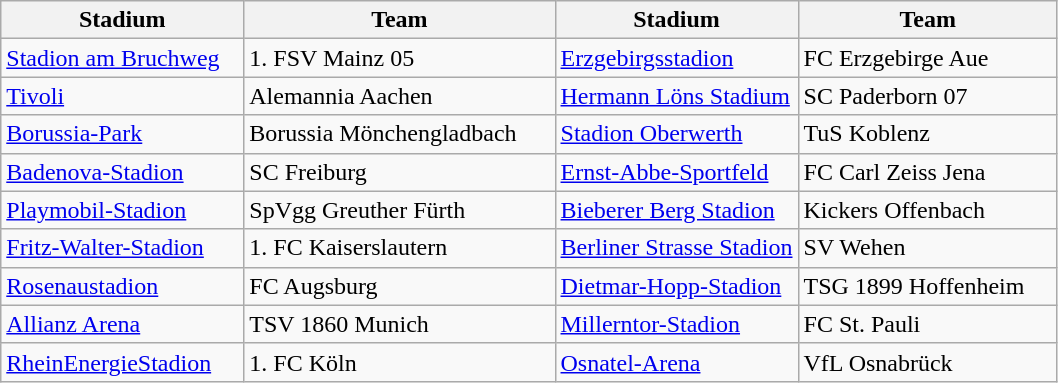<table class="wikitable">
<tr>
<th>Stadium</th>
<th>Team</th>
<th>Stadium</th>
<th>Team</th>
</tr>
<tr>
<td width="23%"><a href='#'>Stadion am Bruchweg</a></td>
<td>1. FSV Mainz 05</td>
<td width="23%"><a href='#'>Erzgebirgsstadion</a></td>
<td>FC Erzgebirge Aue</td>
</tr>
<tr>
<td><a href='#'>Tivoli</a></td>
<td>Alemannia Aachen</td>
<td><a href='#'>Hermann Löns Stadium</a></td>
<td>SC Paderborn 07</td>
</tr>
<tr>
<td><a href='#'>Borussia-Park</a></td>
<td>Borussia Mönchengladbach</td>
<td><a href='#'>Stadion Oberwerth</a></td>
<td>TuS Koblenz</td>
</tr>
<tr>
<td><a href='#'>Badenova-Stadion</a></td>
<td>SC Freiburg</td>
<td><a href='#'>Ernst-Abbe-Sportfeld</a></td>
<td>FC Carl Zeiss Jena</td>
</tr>
<tr>
<td><a href='#'>Playmobil-Stadion</a></td>
<td>SpVgg Greuther Fürth</td>
<td><a href='#'>Bieberer Berg Stadion</a></td>
<td>Kickers Offenbach</td>
</tr>
<tr>
<td><a href='#'>Fritz-Walter-Stadion</a></td>
<td>1. FC Kaiserslautern</td>
<td><a href='#'>Berliner Strasse Stadion</a></td>
<td>SV Wehen</td>
</tr>
<tr>
<td><a href='#'>Rosenaustadion</a></td>
<td>FC Augsburg</td>
<td><a href='#'>Dietmar-Hopp-Stadion</a></td>
<td>TSG 1899 Hoffenheim</td>
</tr>
<tr>
<td><a href='#'>Allianz Arena</a></td>
<td>TSV 1860 Munich</td>
<td><a href='#'>Millerntor-Stadion</a></td>
<td>FC St. Pauli</td>
</tr>
<tr>
<td><a href='#'>RheinEnergieStadion</a></td>
<td>1. FC Köln</td>
<td><a href='#'>Osnatel-Arena</a></td>
<td>VfL Osnabrück</td>
</tr>
</table>
